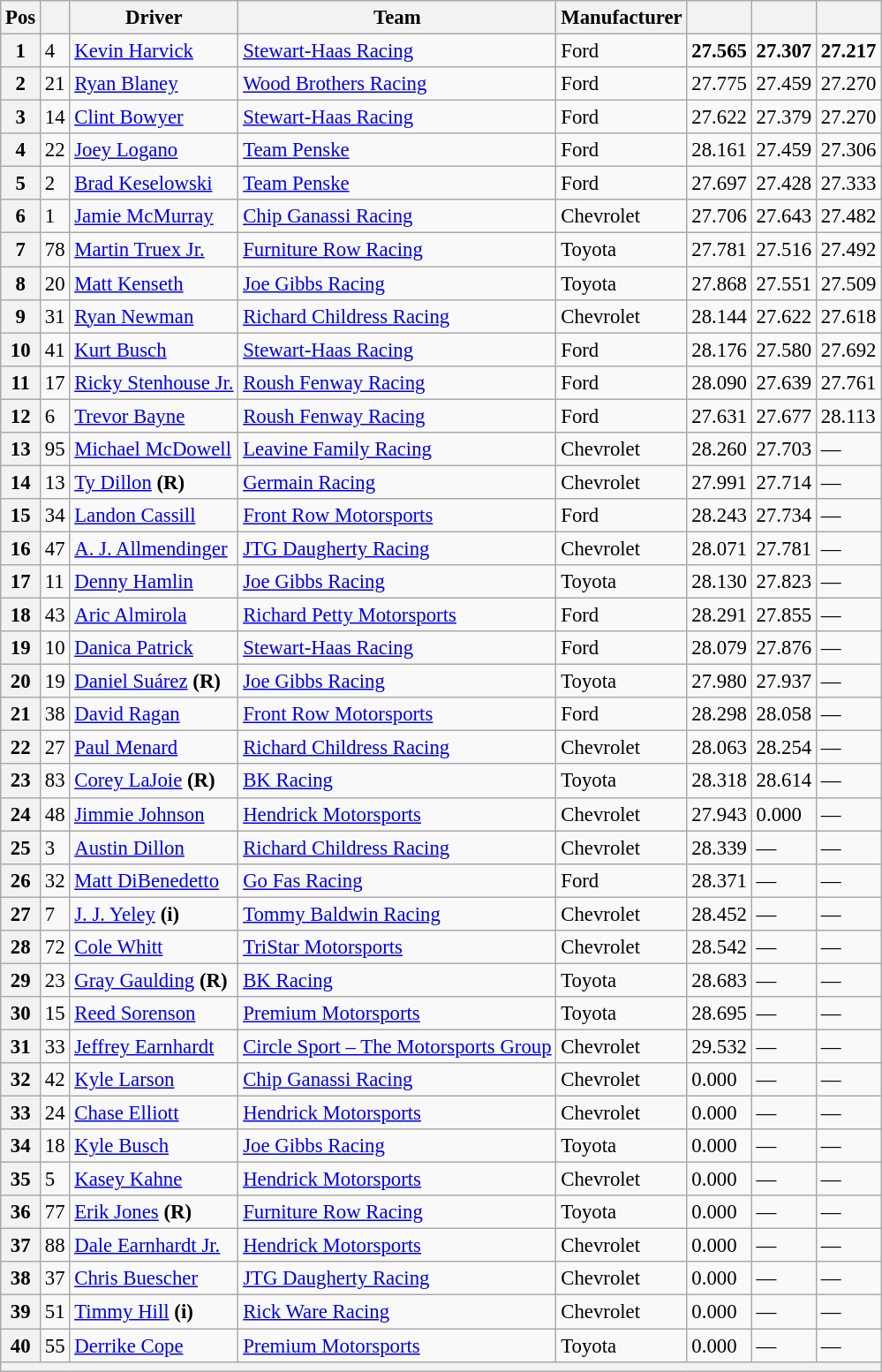<table class="wikitable" style="font-size:95%">
<tr>
<th>Pos</th>
<th></th>
<th>Driver</th>
<th>Team</th>
<th>Manufacturer</th>
<th></th>
<th></th>
<th></th>
</tr>
<tr>
<th>1</th>
<td>4</td>
<td><a href='#'>Kevin Harvick</a></td>
<td><a href='#'>Stewart-Haas Racing</a></td>
<td>Ford</td>
<td><strong>27.565</strong></td>
<td><strong>27.307</strong></td>
<td><strong>27.217</strong></td>
</tr>
<tr>
<th>2</th>
<td>21</td>
<td><a href='#'>Ryan Blaney</a></td>
<td><a href='#'>Wood Brothers Racing</a></td>
<td>Ford</td>
<td>27.775</td>
<td>27.459</td>
<td>27.270</td>
</tr>
<tr>
<th>3</th>
<td>14</td>
<td><a href='#'>Clint Bowyer</a></td>
<td><a href='#'>Stewart-Haas Racing</a></td>
<td>Ford</td>
<td>27.622</td>
<td>27.379</td>
<td>27.270</td>
</tr>
<tr>
<th>4</th>
<td>22</td>
<td><a href='#'>Joey Logano</a></td>
<td><a href='#'>Team Penske</a></td>
<td>Ford</td>
<td>28.161</td>
<td>27.459</td>
<td>27.306</td>
</tr>
<tr>
<th>5</th>
<td>2</td>
<td><a href='#'>Brad Keselowski</a></td>
<td><a href='#'>Team Penske</a></td>
<td>Ford</td>
<td>27.697</td>
<td>27.428</td>
<td>27.333</td>
</tr>
<tr>
<th>6</th>
<td>1</td>
<td><a href='#'>Jamie McMurray</a></td>
<td><a href='#'>Chip Ganassi Racing</a></td>
<td>Chevrolet</td>
<td>27.706</td>
<td>27.643</td>
<td>27.482</td>
</tr>
<tr>
<th>7</th>
<td>78</td>
<td><a href='#'>Martin Truex Jr.</a></td>
<td><a href='#'>Furniture Row Racing</a></td>
<td>Toyota</td>
<td>27.781</td>
<td>27.516</td>
<td>27.492</td>
</tr>
<tr>
<th>8</th>
<td>20</td>
<td><a href='#'>Matt Kenseth</a></td>
<td><a href='#'>Joe Gibbs Racing</a></td>
<td>Toyota</td>
<td>27.868</td>
<td>27.551</td>
<td>27.509</td>
</tr>
<tr>
<th>9</th>
<td>31</td>
<td><a href='#'>Ryan Newman</a></td>
<td><a href='#'>Richard Childress Racing</a></td>
<td>Chevrolet</td>
<td>28.144</td>
<td>27.622</td>
<td>27.618</td>
</tr>
<tr>
<th>10</th>
<td>41</td>
<td><a href='#'>Kurt Busch</a></td>
<td><a href='#'>Stewart-Haas Racing</a></td>
<td>Ford</td>
<td>28.176</td>
<td>27.580</td>
<td>27.692</td>
</tr>
<tr>
<th>11</th>
<td>17</td>
<td><a href='#'>Ricky Stenhouse Jr.</a></td>
<td><a href='#'>Roush Fenway Racing</a></td>
<td>Ford</td>
<td>28.090</td>
<td>27.639</td>
<td>27.761</td>
</tr>
<tr>
<th>12</th>
<td>6</td>
<td><a href='#'>Trevor Bayne</a></td>
<td><a href='#'>Roush Fenway Racing</a></td>
<td>Ford</td>
<td>27.631</td>
<td>27.677</td>
<td>28.113</td>
</tr>
<tr>
<th>13</th>
<td>95</td>
<td><a href='#'>Michael McDowell</a></td>
<td><a href='#'>Leavine Family Racing</a></td>
<td>Chevrolet</td>
<td>28.260</td>
<td>27.703</td>
<td>—</td>
</tr>
<tr>
<th>14</th>
<td>13</td>
<td><a href='#'>Ty Dillon</a> <strong>(R)</strong></td>
<td><a href='#'>Germain Racing</a></td>
<td>Chevrolet</td>
<td>27.991</td>
<td>27.714</td>
<td>—</td>
</tr>
<tr>
<th>15</th>
<td>34</td>
<td><a href='#'>Landon Cassill</a></td>
<td><a href='#'>Front Row Motorsports</a></td>
<td>Ford</td>
<td>28.243</td>
<td>27.734</td>
<td>—</td>
</tr>
<tr>
<th>16</th>
<td>47</td>
<td><a href='#'>A. J. Allmendinger</a></td>
<td><a href='#'>JTG Daugherty Racing</a></td>
<td>Chevrolet</td>
<td>28.071</td>
<td>27.781</td>
<td>—</td>
</tr>
<tr>
<th>17</th>
<td>11</td>
<td><a href='#'>Denny Hamlin</a></td>
<td><a href='#'>Joe Gibbs Racing</a></td>
<td>Toyota</td>
<td>28.130</td>
<td>27.823</td>
<td>—</td>
</tr>
<tr>
<th>18</th>
<td>43</td>
<td><a href='#'>Aric Almirola</a></td>
<td><a href='#'>Richard Petty Motorsports</a></td>
<td>Ford</td>
<td>28.291</td>
<td>27.855</td>
<td>—</td>
</tr>
<tr>
<th>19</th>
<td>10</td>
<td><a href='#'>Danica Patrick</a></td>
<td><a href='#'>Stewart-Haas Racing</a></td>
<td>Ford</td>
<td>28.079</td>
<td>27.876</td>
<td>—</td>
</tr>
<tr>
<th>20</th>
<td>19</td>
<td><a href='#'>Daniel Suárez</a> <strong>(R)</strong></td>
<td><a href='#'>Joe Gibbs Racing</a></td>
<td>Toyota</td>
<td>27.980</td>
<td>27.937</td>
<td>—</td>
</tr>
<tr>
<th>21</th>
<td>38</td>
<td><a href='#'>David Ragan</a></td>
<td><a href='#'>Front Row Motorsports</a></td>
<td>Ford</td>
<td>28.298</td>
<td>28.058</td>
<td>—</td>
</tr>
<tr>
<th>22</th>
<td>27</td>
<td><a href='#'>Paul Menard</a></td>
<td><a href='#'>Richard Childress Racing</a></td>
<td>Chevrolet</td>
<td>28.063</td>
<td>28.254</td>
<td>—</td>
</tr>
<tr>
<th>23</th>
<td>83</td>
<td><a href='#'>Corey LaJoie</a> <strong>(R)</strong></td>
<td><a href='#'>BK Racing</a></td>
<td>Toyota</td>
<td>28.318</td>
<td>28.614</td>
<td>—</td>
</tr>
<tr>
<th>24</th>
<td>48</td>
<td><a href='#'>Jimmie Johnson</a></td>
<td><a href='#'>Hendrick Motorsports</a></td>
<td>Chevrolet</td>
<td>27.943</td>
<td>0.000</td>
<td>—</td>
</tr>
<tr>
<th>25</th>
<td>3</td>
<td><a href='#'>Austin Dillon</a></td>
<td><a href='#'>Richard Childress Racing</a></td>
<td>Chevrolet</td>
<td>28.339</td>
<td>—</td>
<td>—</td>
</tr>
<tr>
<th>26</th>
<td>32</td>
<td><a href='#'>Matt DiBenedetto</a></td>
<td><a href='#'>Go Fas Racing</a></td>
<td>Ford</td>
<td>28.371</td>
<td>—</td>
<td>—</td>
</tr>
<tr>
<th>27</th>
<td>7</td>
<td><a href='#'>J. J. Yeley</a> <strong>(i)</strong></td>
<td><a href='#'>Tommy Baldwin Racing</a></td>
<td>Chevrolet</td>
<td>28.452</td>
<td>—</td>
<td>—</td>
</tr>
<tr>
<th>28</th>
<td>72</td>
<td><a href='#'>Cole Whitt</a></td>
<td><a href='#'>TriStar Motorsports</a></td>
<td>Chevrolet</td>
<td>28.542</td>
<td>—</td>
<td>—</td>
</tr>
<tr>
<th>29</th>
<td>23</td>
<td><a href='#'>Gray Gaulding</a> <strong>(R)</strong></td>
<td><a href='#'>BK Racing</a></td>
<td>Toyota</td>
<td>28.683</td>
<td>—</td>
<td>—</td>
</tr>
<tr>
<th>30</th>
<td>15</td>
<td><a href='#'>Reed Sorenson</a></td>
<td><a href='#'>Premium Motorsports</a></td>
<td>Toyota</td>
<td>28.695</td>
<td>—</td>
<td>—</td>
</tr>
<tr>
<th>31</th>
<td>33</td>
<td><a href='#'>Jeffrey Earnhardt</a></td>
<td><a href='#'>Circle Sport – The Motorsports Group</a></td>
<td>Chevrolet</td>
<td>29.532</td>
<td>—</td>
<td>—</td>
</tr>
<tr>
<th>32</th>
<td>42</td>
<td><a href='#'>Kyle Larson</a></td>
<td><a href='#'>Chip Ganassi Racing</a></td>
<td>Chevrolet</td>
<td>0.000</td>
<td>—</td>
<td>—</td>
</tr>
<tr>
<th>33</th>
<td>24</td>
<td><a href='#'>Chase Elliott</a></td>
<td><a href='#'>Hendrick Motorsports</a></td>
<td>Chevrolet</td>
<td>0.000</td>
<td>—</td>
<td>—</td>
</tr>
<tr>
<th>34</th>
<td>18</td>
<td><a href='#'>Kyle Busch</a></td>
<td><a href='#'>Joe Gibbs Racing</a></td>
<td>Toyota</td>
<td>0.000</td>
<td>—</td>
<td>—</td>
</tr>
<tr>
<th>35</th>
<td>5</td>
<td><a href='#'>Kasey Kahne</a></td>
<td><a href='#'>Hendrick Motorsports</a></td>
<td>Chevrolet</td>
<td>0.000</td>
<td>—</td>
<td>—</td>
</tr>
<tr>
<th>36</th>
<td>77</td>
<td><a href='#'>Erik Jones</a> <strong>(R)</strong></td>
<td><a href='#'>Furniture Row Racing</a></td>
<td>Toyota</td>
<td>0.000</td>
<td>—</td>
<td>—</td>
</tr>
<tr>
<th>37</th>
<td>88</td>
<td><a href='#'>Dale Earnhardt Jr.</a></td>
<td><a href='#'>Hendrick Motorsports</a></td>
<td>Chevrolet</td>
<td>0.000</td>
<td>—</td>
<td>—</td>
</tr>
<tr>
<th>38</th>
<td>37</td>
<td><a href='#'>Chris Buescher</a></td>
<td><a href='#'>JTG Daugherty Racing</a></td>
<td>Chevrolet</td>
<td>0.000</td>
<td>—</td>
<td>—</td>
</tr>
<tr>
<th>39</th>
<td>51</td>
<td><a href='#'>Timmy Hill</a> <strong>(i)</strong></td>
<td><a href='#'>Rick Ware Racing</a></td>
<td>Chevrolet</td>
<td>0.000</td>
<td>—</td>
<td>—</td>
</tr>
<tr>
<th>40</th>
<td>55</td>
<td><a href='#'>Derrike Cope</a></td>
<td><a href='#'>Premium Motorsports</a></td>
<td>Toyota</td>
<td>0.000</td>
<td>—</td>
<td>—</td>
</tr>
<tr>
<th colspan="8"></th>
</tr>
</table>
